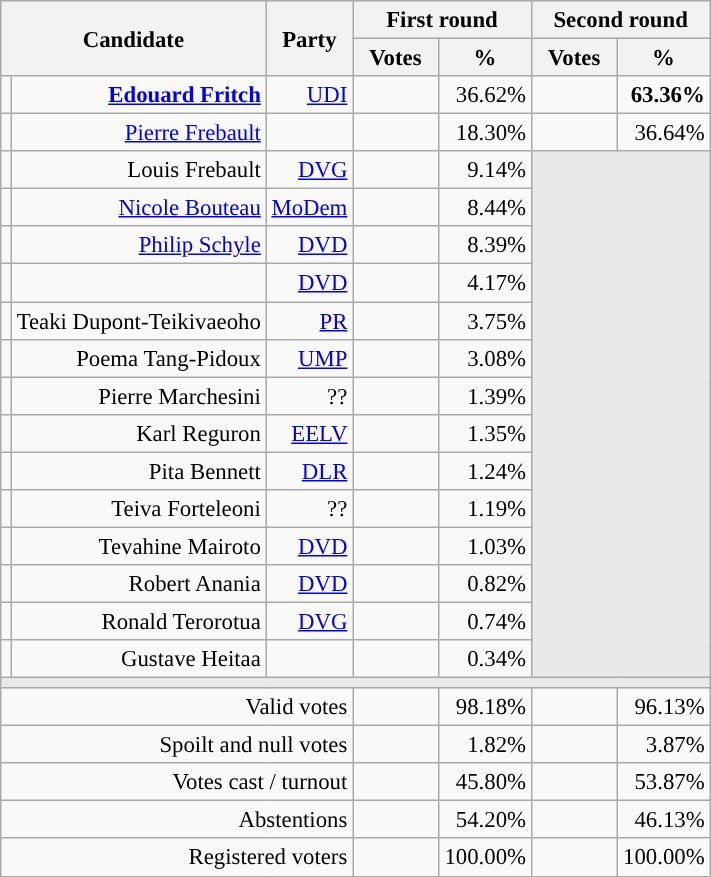<table class="wikitable" style="text-align:right;font-size:95%;">
<tr>
<th rowspan=2 colspan=2>Candidate</th>
<th rowspan=2 colspan=1>Party</th>
<th colspan=2>First round</th>
<th colspan=2>Second round</th>
</tr>
<tr>
<th style="width:50px;">Votes</th>
<th style="width:55px;">%</th>
<th style="width:50px;">Votes</th>
<th style="width:55px;">%</th>
</tr>
<tr>
<td style="color:inherit;background-color:"></td>
<td><strong><a href='#'>Edouard Fritch</a></strong></td>
<td><a href='#'>UDI</a></td>
<td></td>
<td>36.62%</td>
<td><strong></strong></td>
<td><strong>63.36%</strong></td>
</tr>
<tr>
<td style="background-color:;"></td>
<td><a href='#'>Pierre Frebault</a></td>
<td></td>
<td></td>
<td>18.30%</td>
<td></td>
<td>36.64%</td>
</tr>
<tr>
<td style="color:inherit;background-color:"></td>
<td>Louis Frebault</td>
<td><a href='#'>DVG</a></td>
<td></td>
<td>9.14%</td>
<td colspan=7 rowspan=14 style="background-color:#E9E9E9;"></td>
</tr>
<tr>
<td style="color:inherit;background-color:"></td>
<td><a href='#'>Nicole Bouteau</a></td>
<td><a href='#'>MoDem</a></td>
<td></td>
<td>8.44%</td>
</tr>
<tr>
<td style="color:inherit;background-color:"></td>
<td><a href='#'>Philip Schyle</a></td>
<td><a href='#'>DVD</a></td>
<td></td>
<td>8.39%</td>
</tr>
<tr>
<td style="color:inherit;background-color:"></td>
<td></td>
<td><a href='#'>DVD</a></td>
<td></td>
<td>4.17%</td>
</tr>
<tr>
<td style="color:inherit;background-color:"></td>
<td>Teaki Dupont-Teikivaeoho</td>
<td><a href='#'>PR</a></td>
<td></td>
<td>3.75%</td>
</tr>
<tr>
<td style="color:inherit;background-color:"></td>
<td>Poema Tang-Pidoux</td>
<td><a href='#'>UMP</a></td>
<td></td>
<td>3.08%</td>
</tr>
<tr>
<td style="background-color:;"></td>
<td>Pierre Marchesini</td>
<td>??</td>
<td></td>
<td>1.39%</td>
</tr>
<tr>
<td style="color:inherit;background-color:"></td>
<td>Karl Reguron</td>
<td><a href='#'>EELV</a></td>
<td></td>
<td>1.35%</td>
</tr>
<tr>
<td style="color:inherit;background-color:"></td>
<td>Pita Bennett</td>
<td><a href='#'>DLR</a></td>
<td></td>
<td>1.24%</td>
</tr>
<tr>
<td style="background-color:;"></td>
<td>Teiva Forteleoni</td>
<td>??</td>
<td></td>
<td>1.19%</td>
</tr>
<tr>
<td style="color:inherit;background-color:"></td>
<td>Tevahine Mairoto</td>
<td><a href='#'>DVD</a></td>
<td></td>
<td>1.03%</td>
</tr>
<tr>
<td style="color:inherit;background-color:"></td>
<td>Robert Anania</td>
<td><a href='#'>DVD</a></td>
<td></td>
<td>0.82%</td>
</tr>
<tr>
<td style="color:inherit;background-color:"></td>
<td>Ronald Terorotua</td>
<td><a href='#'>DVG</a></td>
<td></td>
<td>0.74%</td>
</tr>
<tr>
<td style="background-color:;"></td>
<td>Gustave Heitaa</td>
<td></td>
<td></td>
<td>0.34%</td>
</tr>
<tr>
<td colspan=7 style="background-color:#E9E9E9;"></td>
</tr>
<tr>
<td colspan=3>Valid votes</td>
<td></td>
<td>98.18%</td>
<td></td>
<td>96.13%</td>
</tr>
<tr>
<td colspan=3>Spoilt and null votes</td>
<td></td>
<td>1.82%</td>
<td></td>
<td>3.87%</td>
</tr>
<tr>
<td colspan=3>Votes cast / turnout</td>
<td></td>
<td>45.80%</td>
<td></td>
<td>53.87%</td>
</tr>
<tr>
<td colspan=3>Abstentions</td>
<td></td>
<td>54.20%</td>
<td></td>
<td>46.13%</td>
</tr>
<tr>
<td colspan=3>Registered voters</td>
<td></td>
<td>100.00%</td>
<td></td>
<td>100.00%</td>
</tr>
</table>
